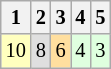<table class="wikitable" style="font-size: 85%;">
<tr>
<th>1</th>
<th>2</th>
<th>3</th>
<th>4</th>
<th>5</th>
</tr>
<tr align="center">
<td style="background:#FFFFBF;">10</td>
<td style="background:#DFDFDF;">8</td>
<td style="background:#FFDF9F;">6</td>
<td style="background:#DFFFDF;">4</td>
<td style="background:#DFFFDF;">3</td>
</tr>
</table>
